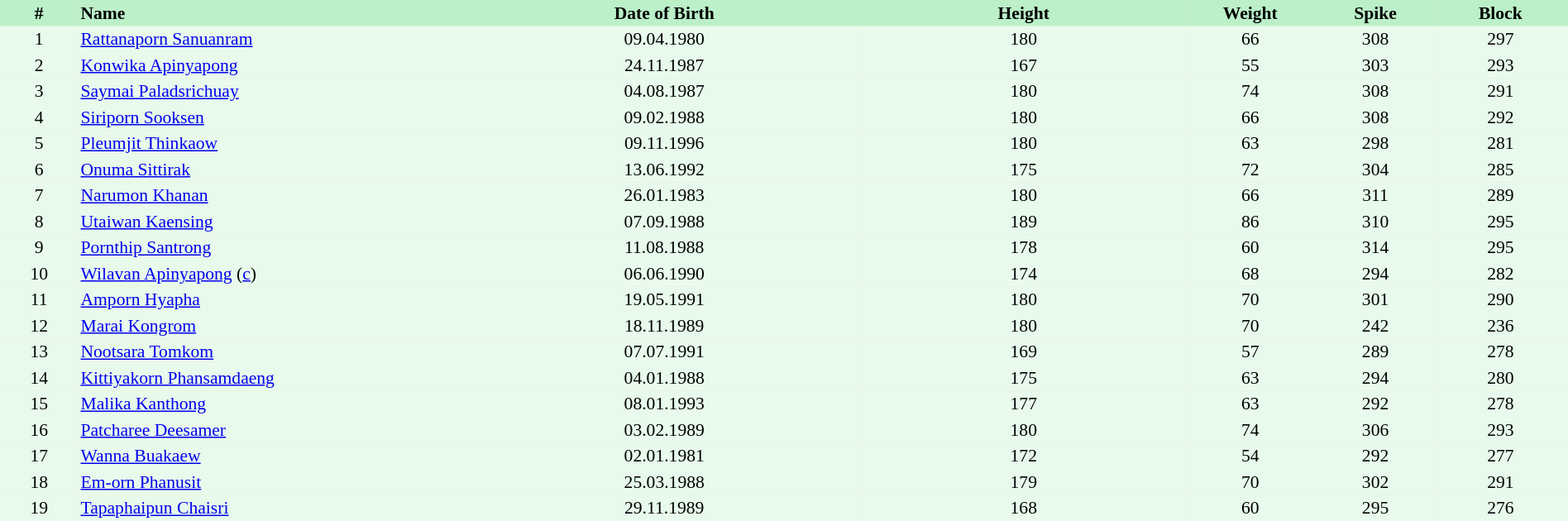<table border=0 cellpadding=2 cellspacing=0  |- bgcolor=#FFECCE style="text-align:center; font-size:90%;" width=100%>
<tr bgcolor=#BBF0C9>
<th width=5%>#</th>
<th width=25% align=left>Name</th>
<th width=25%>Date of Birth</th>
<th width=21%>Height</th>
<th width=8%>Weight</th>
<th width=8%>Spike</th>
<th width=8%>Block</th>
<th></th>
</tr>
<tr bgcolor=#E7FAEC>
<td>1</td>
<td align=left><a href='#'>Rattanaporn Sanuanram</a></td>
<td>09.04.1980</td>
<td>180</td>
<td>66</td>
<td>308</td>
<td>297</td>
<td></td>
</tr>
<tr bgcolor=#E7FAEC>
<td>2</td>
<td align=left><a href='#'>Konwika Apinyapong</a></td>
<td>24.11.1987</td>
<td>167</td>
<td>55</td>
<td>303</td>
<td>293</td>
<td></td>
</tr>
<tr bgcolor=#E7FAEC>
<td>3</td>
<td align=left><a href='#'>Saymai Paladsrichuay</a></td>
<td>04.08.1987</td>
<td>180</td>
<td>74</td>
<td>308</td>
<td>291</td>
<td></td>
</tr>
<tr bgcolor=#E7FAEC>
<td>4</td>
<td align=left><a href='#'>Siriporn Sooksen</a></td>
<td>09.02.1988</td>
<td>180</td>
<td>66</td>
<td>308</td>
<td>292</td>
<td></td>
</tr>
<tr bgcolor=#E7FAEC>
<td>5</td>
<td align=left><a href='#'>Pleumjit Thinkaow</a></td>
<td>09.11.1996</td>
<td>180</td>
<td>63</td>
<td>298</td>
<td>281</td>
<td></td>
</tr>
<tr bgcolor=#E7FAEC>
<td>6</td>
<td align=left><a href='#'>Onuma Sittirak</a></td>
<td>13.06.1992</td>
<td>175</td>
<td>72</td>
<td>304</td>
<td>285</td>
<td></td>
</tr>
<tr bgcolor=#E7FAEC>
<td>7</td>
<td align=left><a href='#'>Narumon Khanan</a></td>
<td>26.01.1983</td>
<td>180</td>
<td>66</td>
<td>311</td>
<td>289</td>
<td></td>
</tr>
<tr bgcolor=#E7FAEC>
<td>8</td>
<td align=left><a href='#'>Utaiwan Kaensing</a></td>
<td>07.09.1988</td>
<td>189</td>
<td>86</td>
<td>310</td>
<td>295</td>
<td></td>
</tr>
<tr bgcolor=#E7FAEC>
<td>9</td>
<td align=left><a href='#'>Pornthip Santrong</a></td>
<td>11.08.1988</td>
<td>178</td>
<td>60</td>
<td>314</td>
<td>295</td>
<td></td>
</tr>
<tr bgcolor=#E7FAEC>
<td>10</td>
<td align=left><a href='#'>Wilavan Apinyapong</a> (<a href='#'>c</a>)</td>
<td>06.06.1990</td>
<td>174</td>
<td>68</td>
<td>294</td>
<td>282</td>
<td></td>
</tr>
<tr bgcolor=#E7FAEC>
<td>11</td>
<td align=left><a href='#'>Amporn Hyapha</a></td>
<td>19.05.1991</td>
<td>180</td>
<td>70</td>
<td>301</td>
<td>290</td>
<td></td>
</tr>
<tr bgcolor=#E7FAEC>
<td>12</td>
<td align=left><a href='#'>Marai Kongrom</a></td>
<td>18.11.1989</td>
<td>180</td>
<td>70</td>
<td>242</td>
<td>236</td>
<td></td>
</tr>
<tr bgcolor=#E7FAEC>
<td>13</td>
<td align=left><a href='#'>Nootsara Tomkom</a></td>
<td>07.07.1991</td>
<td>169</td>
<td>57</td>
<td>289</td>
<td>278</td>
<td></td>
</tr>
<tr bgcolor=#E7FAEC>
<td>14</td>
<td align=left><a href='#'>Kittiyakorn Phansamdaeng</a></td>
<td>04.01.1988</td>
<td>175</td>
<td>63</td>
<td>294</td>
<td>280</td>
<td></td>
</tr>
<tr bgcolor=#E7FAEC>
<td>15</td>
<td align=left><a href='#'>Malika Kanthong</a></td>
<td>08.01.1993</td>
<td>177</td>
<td>63</td>
<td>292</td>
<td>278</td>
<td></td>
</tr>
<tr bgcolor=#E7FAEC>
<td>16</td>
<td align=left><a href='#'>Patcharee Deesamer</a></td>
<td>03.02.1989</td>
<td>180</td>
<td>74</td>
<td>306</td>
<td>293</td>
<td></td>
</tr>
<tr bgcolor=#E7FAEC>
<td>17</td>
<td align=left><a href='#'>Wanna Buakaew</a></td>
<td>02.01.1981</td>
<td>172</td>
<td>54</td>
<td>292</td>
<td>277</td>
<td></td>
</tr>
<tr bgcolor=#E7FAEC>
<td>18</td>
<td align=left><a href='#'>Em-orn Phanusit</a></td>
<td>25.03.1988</td>
<td>179</td>
<td>70</td>
<td>302</td>
<td>291</td>
<td></td>
</tr>
<tr bgcolor=#E7FAEC>
<td>19</td>
<td align=left><a href='#'>Tapaphaipun Chaisri</a></td>
<td>29.11.1989</td>
<td>168</td>
<td>60</td>
<td>295</td>
<td>276</td>
<td></td>
</tr>
</table>
